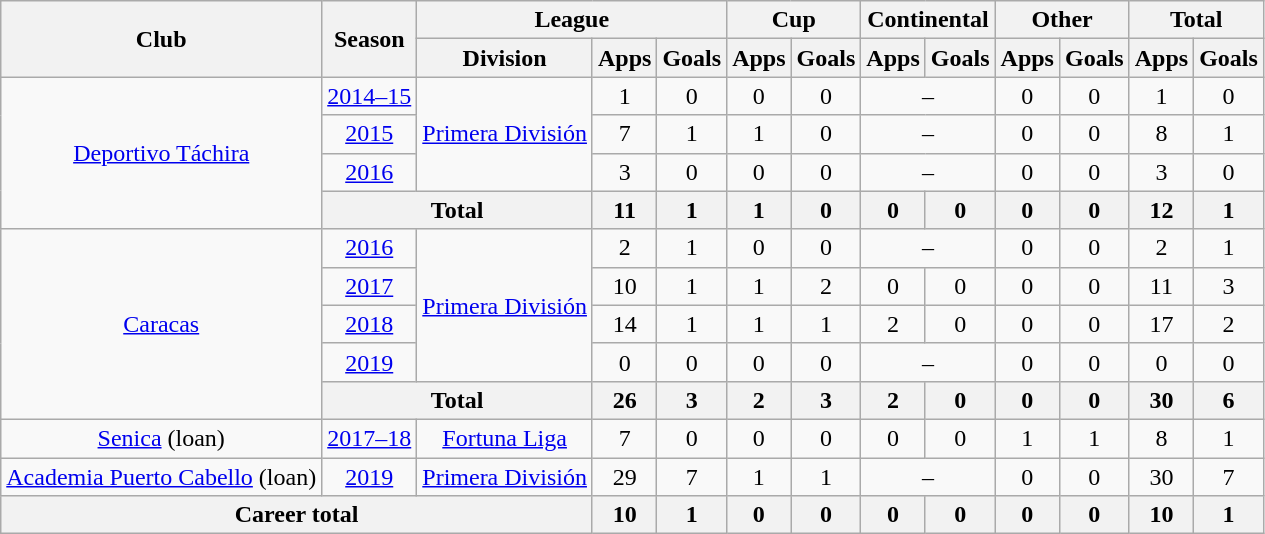<table class="wikitable" style="text-align: center">
<tr>
<th rowspan="2">Club</th>
<th rowspan="2">Season</th>
<th colspan="3">League</th>
<th colspan="2">Cup</th>
<th colspan="2">Continental</th>
<th colspan="2">Other</th>
<th colspan="2">Total</th>
</tr>
<tr>
<th>Division</th>
<th>Apps</th>
<th>Goals</th>
<th>Apps</th>
<th>Goals</th>
<th>Apps</th>
<th>Goals</th>
<th>Apps</th>
<th>Goals</th>
<th>Apps</th>
<th>Goals</th>
</tr>
<tr>
<td rowspan="4"><a href='#'>Deportivo Táchira</a></td>
<td><a href='#'>2014–15</a></td>
<td rowspan="3"><a href='#'>Primera División</a></td>
<td>1</td>
<td>0</td>
<td>0</td>
<td>0</td>
<td colspan="2">–</td>
<td>0</td>
<td>0</td>
<td>1</td>
<td>0</td>
</tr>
<tr>
<td><a href='#'>2015</a></td>
<td>7</td>
<td>1</td>
<td>1</td>
<td>0</td>
<td colspan="2">–</td>
<td>0</td>
<td>0</td>
<td>8</td>
<td>1</td>
</tr>
<tr>
<td><a href='#'>2016</a></td>
<td>3</td>
<td>0</td>
<td>0</td>
<td>0</td>
<td colspan="2">–</td>
<td>0</td>
<td>0</td>
<td>3</td>
<td>0</td>
</tr>
<tr>
<th colspan="2"><strong>Total</strong></th>
<th>11</th>
<th>1</th>
<th>1</th>
<th>0</th>
<th>0</th>
<th>0</th>
<th>0</th>
<th>0</th>
<th>12</th>
<th>1</th>
</tr>
<tr>
<td rowspan="5"><a href='#'>Caracas</a></td>
<td><a href='#'>2016</a></td>
<td rowspan="4"><a href='#'>Primera División</a></td>
<td>2</td>
<td>1</td>
<td>0</td>
<td>0</td>
<td colspan="2">–</td>
<td>0</td>
<td>0</td>
<td>2</td>
<td>1</td>
</tr>
<tr>
<td><a href='#'>2017</a></td>
<td>10</td>
<td>1</td>
<td>1</td>
<td>2</td>
<td>0</td>
<td>0</td>
<td>0</td>
<td>0</td>
<td>11</td>
<td>3</td>
</tr>
<tr>
<td><a href='#'>2018</a></td>
<td>14</td>
<td>1</td>
<td>1</td>
<td>1</td>
<td>2</td>
<td>0</td>
<td>0</td>
<td>0</td>
<td>17</td>
<td>2</td>
</tr>
<tr>
<td><a href='#'>2019</a></td>
<td>0</td>
<td>0</td>
<td>0</td>
<td>0</td>
<td colspan="2">–</td>
<td>0</td>
<td>0</td>
<td>0</td>
<td>0</td>
</tr>
<tr>
<th colspan="2"><strong>Total</strong></th>
<th>26</th>
<th>3</th>
<th>2</th>
<th>3</th>
<th>2</th>
<th>0</th>
<th>0</th>
<th>0</th>
<th>30</th>
<th>6</th>
</tr>
<tr>
<td><a href='#'>Senica</a> (loan)</td>
<td><a href='#'>2017–18</a></td>
<td><a href='#'>Fortuna Liga</a></td>
<td>7</td>
<td>0</td>
<td>0</td>
<td>0</td>
<td>0</td>
<td>0</td>
<td>1</td>
<td>1</td>
<td>8</td>
<td>1</td>
</tr>
<tr>
<td><a href='#'>Academia Puerto Cabello</a> (loan)</td>
<td><a href='#'>2019</a></td>
<td><a href='#'>Primera División</a></td>
<td>29</td>
<td>7</td>
<td>1</td>
<td>1</td>
<td colspan="2">–</td>
<td>0</td>
<td>0</td>
<td>30</td>
<td>7</td>
</tr>
<tr>
<th colspan="3"><strong>Career total</strong></th>
<th>10</th>
<th>1</th>
<th>0</th>
<th>0</th>
<th>0</th>
<th>0</th>
<th>0</th>
<th>0</th>
<th>10</th>
<th>1</th>
</tr>
</table>
